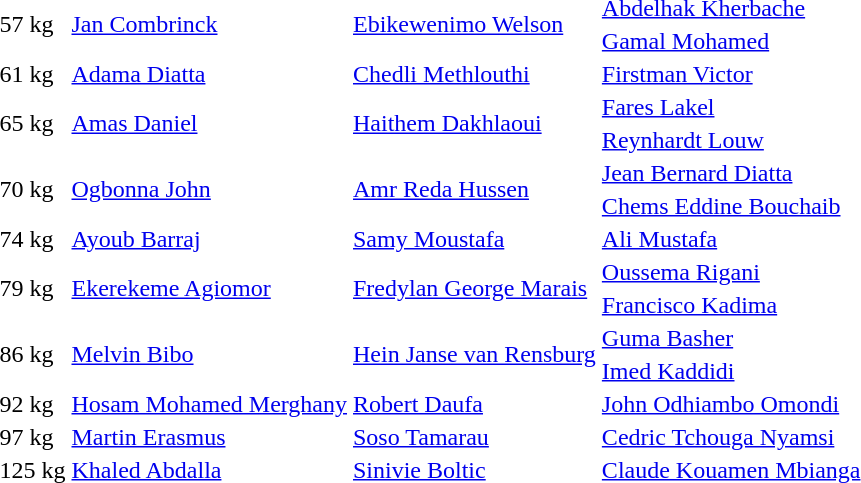<table>
<tr>
<td rowspan=2>57 kg</td>
<td rowspan=2> <a href='#'>Jan Combrinck</a></td>
<td rowspan=2> <a href='#'>Ebikewenimo Welson</a></td>
<td> <a href='#'>Abdelhak Kherbache</a></td>
</tr>
<tr>
<td> <a href='#'>Gamal Mohamed</a></td>
</tr>
<tr>
<td>61 kg</td>
<td> <a href='#'>Adama Diatta</a></td>
<td> <a href='#'>Chedli Methlouthi</a></td>
<td> <a href='#'>Firstman Victor</a></td>
</tr>
<tr>
<td rowspan=2>65 kg</td>
<td rowspan=2> <a href='#'>Amas Daniel</a></td>
<td rowspan=2> <a href='#'>Haithem Dakhlaoui</a></td>
<td> <a href='#'>Fares Lakel</a></td>
</tr>
<tr>
<td> <a href='#'>Reynhardt Louw</a></td>
</tr>
<tr>
<td rowspan=2>70 kg</td>
<td rowspan=2> <a href='#'>Ogbonna John</a></td>
<td rowspan=2> <a href='#'>Amr Reda Hussen</a></td>
<td> <a href='#'>Jean Bernard Diatta</a></td>
</tr>
<tr>
<td> <a href='#'>Chems Eddine Bouchaib</a></td>
</tr>
<tr>
<td>74 kg</td>
<td> <a href='#'>Ayoub Barraj</a></td>
<td> <a href='#'>Samy Moustafa</a></td>
<td> <a href='#'>Ali Mustafa</a></td>
</tr>
<tr>
<td rowspan=2>79 kg</td>
<td rowspan=2> <a href='#'>Ekerekeme Agiomor</a></td>
<td rowspan=2> <a href='#'>Fredylan George Marais</a></td>
<td> <a href='#'>Oussema Rigani</a></td>
</tr>
<tr>
<td> <a href='#'>Francisco Kadima</a></td>
</tr>
<tr>
<td rowspan=2>86 kg</td>
<td rowspan=2> <a href='#'>Melvin Bibo</a></td>
<td rowspan=2> <a href='#'>Hein Janse van Rensburg</a></td>
<td> <a href='#'>Guma Basher</a></td>
</tr>
<tr>
<td> <a href='#'>Imed Kaddidi</a></td>
</tr>
<tr>
<td>92 kg</td>
<td> <a href='#'>Hosam Mohamed Merghany</a></td>
<td> <a href='#'>Robert Daufa</a></td>
<td> <a href='#'>John Odhiambo Omondi</a></td>
</tr>
<tr>
<td>97 kg</td>
<td> <a href='#'>Martin Erasmus</a></td>
<td> <a href='#'>Soso Tamarau</a></td>
<td> <a href='#'>Cedric Tchouga Nyamsi</a></td>
</tr>
<tr>
<td>125 kg</td>
<td> <a href='#'>Khaled Abdalla</a></td>
<td> <a href='#'>Sinivie Boltic</a></td>
<td> <a href='#'>Claude Kouamen Mbianga</a></td>
</tr>
</table>
